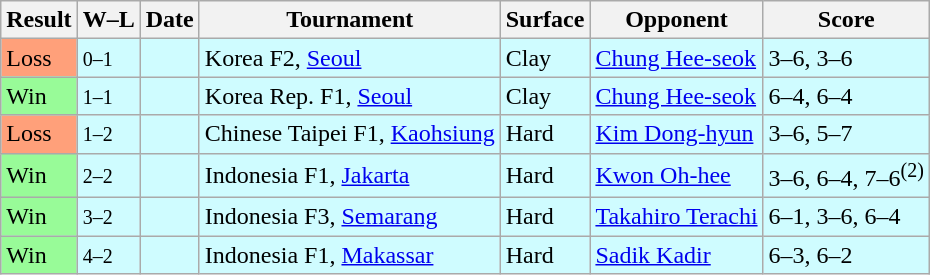<table class="sortable wikitable">
<tr>
<th>Result</th>
<th class="unsortable">W–L</th>
<th>Date</th>
<th>Tournament</th>
<th>Surface</th>
<th>Opponent</th>
<th class="unsortable">Score</th>
</tr>
<tr style="background:#cffcff;">
<td style="background:#ffa07a;">Loss</td>
<td><small>0–1</small></td>
<td></td>
<td>Korea F2, <a href='#'>Seoul</a></td>
<td>Clay</td>
<td> <a href='#'>Chung Hee-seok</a></td>
<td>3–6, 3–6</td>
</tr>
<tr style="background:#cffcff;">
<td style="background:#98fb98;">Win</td>
<td><small>1–1</small></td>
<td></td>
<td>Korea Rep. F1, <a href='#'>Seoul</a></td>
<td>Clay</td>
<td> <a href='#'>Chung Hee-seok</a></td>
<td>6–4, 6–4</td>
</tr>
<tr style="background:#cffcff;">
<td style="background:#ffa07a;">Loss</td>
<td><small>1–2</small></td>
<td></td>
<td>Chinese Taipei F1, <a href='#'>Kaohsiung</a></td>
<td>Hard</td>
<td> <a href='#'>Kim Dong-hyun</a></td>
<td>3–6, 5–7</td>
</tr>
<tr style="background:#cffcff;">
<td style="background:#98fb98;">Win</td>
<td><small>2–2</small></td>
<td></td>
<td>Indonesia F1, <a href='#'>Jakarta</a></td>
<td>Hard</td>
<td> <a href='#'>Kwon Oh-hee</a></td>
<td>3–6, 6–4, 7–6<sup>(2)</sup></td>
</tr>
<tr style="background:#cffcff;">
<td style="background:#98fb98;">Win</td>
<td><small>3–2</small></td>
<td></td>
<td>Indonesia F3, <a href='#'>Semarang</a></td>
<td>Hard</td>
<td> <a href='#'>Takahiro Terachi</a></td>
<td>6–1, 3–6, 6–4</td>
</tr>
<tr style="background:#cffcff;">
<td style="background:#98fb98;">Win</td>
<td><small>4–2</small></td>
<td></td>
<td>Indonesia F1, <a href='#'>Makassar</a></td>
<td>Hard</td>
<td> <a href='#'>Sadik Kadir</a></td>
<td>6–3, 6–2</td>
</tr>
</table>
